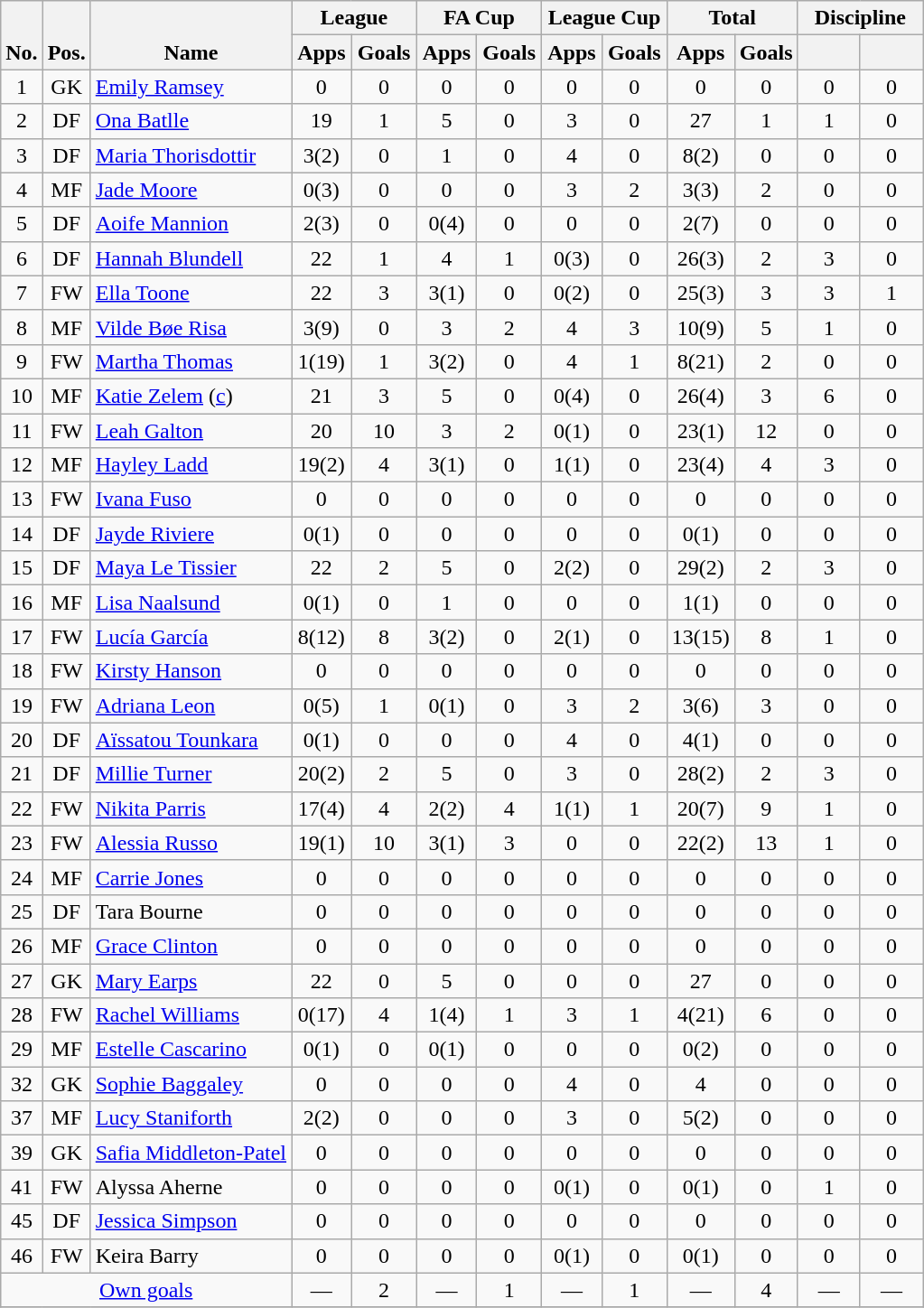<table class="wikitable" style="text-align:center">
<tr>
<th rowspan="2" valign="bottom">No.</th>
<th rowspan="2" valign="bottom">Pos.</th>
<th rowspan="2" valign="bottom">Name</th>
<th colspan="2" width="85">League</th>
<th colspan="2" width="85">FA Cup</th>
<th colspan="2" width="85">League Cup</th>
<th colspan="2" width="85">Total</th>
<th colspan="2" width="85">Discipline</th>
</tr>
<tr>
<th>Apps</th>
<th>Goals</th>
<th>Apps</th>
<th>Goals</th>
<th>Apps</th>
<th>Goals</th>
<th>Apps</th>
<th>Goals</th>
<th></th>
<th></th>
</tr>
<tr>
<td>1</td>
<td>GK</td>
<td align="left"> <a href='#'>Emily Ramsey</a></td>
<td>0</td>
<td>0</td>
<td>0</td>
<td>0</td>
<td>0</td>
<td>0</td>
<td>0</td>
<td>0</td>
<td>0</td>
<td>0</td>
</tr>
<tr>
<td>2</td>
<td>DF</td>
<td align="left"> <a href='#'>Ona Batlle</a></td>
<td>19</td>
<td>1</td>
<td>5</td>
<td>0</td>
<td>3</td>
<td>0</td>
<td>27</td>
<td>1</td>
<td>1</td>
<td>0</td>
</tr>
<tr>
<td>3</td>
<td>DF</td>
<td align="left"> <a href='#'>Maria Thorisdottir</a></td>
<td>3(2)</td>
<td>0</td>
<td>1</td>
<td>0</td>
<td>4</td>
<td>0</td>
<td>8(2)</td>
<td>0</td>
<td>0</td>
<td>0</td>
</tr>
<tr>
<td>4</td>
<td>MF</td>
<td align="left"> <a href='#'>Jade Moore</a></td>
<td>0(3)</td>
<td>0</td>
<td>0</td>
<td>0</td>
<td>3</td>
<td>2</td>
<td>3(3)</td>
<td>2</td>
<td>0</td>
<td>0</td>
</tr>
<tr>
<td>5</td>
<td>DF</td>
<td align="left"> <a href='#'>Aoife Mannion</a></td>
<td>2(3)</td>
<td>0</td>
<td>0(4)</td>
<td>0</td>
<td>0</td>
<td>0</td>
<td>2(7)</td>
<td>0</td>
<td>0</td>
<td>0</td>
</tr>
<tr>
<td>6</td>
<td>DF</td>
<td align="left"> <a href='#'>Hannah Blundell</a></td>
<td>22</td>
<td>1</td>
<td>4</td>
<td>1</td>
<td>0(3)</td>
<td>0</td>
<td>26(3)</td>
<td>2</td>
<td>3</td>
<td>0</td>
</tr>
<tr>
<td>7</td>
<td>FW</td>
<td align="left"> <a href='#'>Ella Toone</a></td>
<td>22</td>
<td>3</td>
<td>3(1)</td>
<td>0</td>
<td>0(2)</td>
<td>0</td>
<td>25(3)</td>
<td>3</td>
<td>3</td>
<td>1</td>
</tr>
<tr>
<td>8</td>
<td>MF</td>
<td align="left"> <a href='#'>Vilde Bøe Risa</a></td>
<td>3(9)</td>
<td>0</td>
<td>3</td>
<td>2</td>
<td>4</td>
<td>3</td>
<td>10(9)</td>
<td>5</td>
<td>1</td>
<td>0</td>
</tr>
<tr>
<td>9</td>
<td>FW</td>
<td align="left"> <a href='#'>Martha Thomas</a></td>
<td>1(19)</td>
<td>1</td>
<td>3(2)</td>
<td>0</td>
<td>4</td>
<td>1</td>
<td>8(21)</td>
<td>2</td>
<td>0</td>
<td>0</td>
</tr>
<tr>
<td>10</td>
<td>MF</td>
<td align="left"> <a href='#'>Katie Zelem</a> (<a href='#'>c</a>)</td>
<td>21</td>
<td>3</td>
<td>5</td>
<td>0</td>
<td>0(4)</td>
<td>0</td>
<td>26(4)</td>
<td>3</td>
<td>6</td>
<td>0</td>
</tr>
<tr>
<td>11</td>
<td>FW</td>
<td align="left"> <a href='#'>Leah Galton</a></td>
<td>20</td>
<td>10</td>
<td>3</td>
<td>2</td>
<td>0(1)</td>
<td>0</td>
<td>23(1)</td>
<td>12</td>
<td>0</td>
<td>0</td>
</tr>
<tr>
<td>12</td>
<td>MF</td>
<td align="left"> <a href='#'>Hayley Ladd</a></td>
<td>19(2)</td>
<td>4</td>
<td>3(1)</td>
<td>0</td>
<td>1(1)</td>
<td>0</td>
<td>23(4)</td>
<td>4</td>
<td>3</td>
<td>0</td>
</tr>
<tr>
<td>13</td>
<td>FW</td>
<td align="left"> <a href='#'>Ivana Fuso</a></td>
<td>0</td>
<td>0</td>
<td>0</td>
<td>0</td>
<td>0</td>
<td>0</td>
<td>0</td>
<td>0</td>
<td>0</td>
<td>0</td>
</tr>
<tr>
<td>14</td>
<td>DF</td>
<td align="left"> <a href='#'>Jayde Riviere</a></td>
<td>0(1)</td>
<td>0</td>
<td>0</td>
<td>0</td>
<td>0</td>
<td>0</td>
<td>0(1)</td>
<td>0</td>
<td>0</td>
<td>0</td>
</tr>
<tr>
<td>15</td>
<td>DF</td>
<td align="left"> <a href='#'>Maya Le Tissier</a></td>
<td>22</td>
<td>2</td>
<td>5</td>
<td>0</td>
<td>2(2)</td>
<td>0</td>
<td>29(2)</td>
<td>2</td>
<td>3</td>
<td>0</td>
</tr>
<tr>
<td>16</td>
<td>MF</td>
<td align="left"> <a href='#'>Lisa Naalsund</a></td>
<td>0(1)</td>
<td>0</td>
<td>1</td>
<td>0</td>
<td>0</td>
<td>0</td>
<td>1(1)</td>
<td>0</td>
<td>0</td>
<td>0</td>
</tr>
<tr>
<td>17</td>
<td>FW</td>
<td align="left"> <a href='#'>Lucía García</a></td>
<td>8(12)</td>
<td>8</td>
<td>3(2)</td>
<td>0</td>
<td>2(1)</td>
<td>0</td>
<td>13(15)</td>
<td>8</td>
<td>1</td>
<td>0</td>
</tr>
<tr>
<td>18</td>
<td>FW</td>
<td align="left"> <a href='#'>Kirsty Hanson</a></td>
<td>0</td>
<td>0</td>
<td>0</td>
<td>0</td>
<td>0</td>
<td>0</td>
<td>0</td>
<td>0</td>
<td>0</td>
<td>0</td>
</tr>
<tr>
<td>19</td>
<td>FW</td>
<td align="left"> <a href='#'>Adriana Leon</a></td>
<td>0(5)</td>
<td>1</td>
<td>0(1)</td>
<td>0</td>
<td>3</td>
<td>2</td>
<td>3(6)</td>
<td>3</td>
<td>0</td>
<td>0</td>
</tr>
<tr>
<td>20</td>
<td>DF</td>
<td align="left"> <a href='#'>Aïssatou Tounkara</a></td>
<td>0(1)</td>
<td>0</td>
<td>0</td>
<td>0</td>
<td>4</td>
<td>0</td>
<td>4(1)</td>
<td>0</td>
<td>0</td>
<td>0</td>
</tr>
<tr>
<td>21</td>
<td>DF</td>
<td align="left"> <a href='#'>Millie Turner</a></td>
<td>20(2)</td>
<td>2</td>
<td>5</td>
<td>0</td>
<td>3</td>
<td>0</td>
<td>28(2)</td>
<td>2</td>
<td>3</td>
<td>0</td>
</tr>
<tr>
<td>22</td>
<td>FW</td>
<td align="left"> <a href='#'>Nikita Parris</a></td>
<td>17(4)</td>
<td>4</td>
<td>2(2)</td>
<td>4</td>
<td>1(1)</td>
<td>1</td>
<td>20(7)</td>
<td>9</td>
<td>1</td>
<td>0</td>
</tr>
<tr>
<td>23</td>
<td>FW</td>
<td align="left"> <a href='#'>Alessia Russo</a></td>
<td>19(1)</td>
<td>10</td>
<td>3(1)</td>
<td>3</td>
<td>0</td>
<td>0</td>
<td>22(2)</td>
<td>13</td>
<td>1</td>
<td>0</td>
</tr>
<tr>
<td>24</td>
<td>MF</td>
<td align="left"> <a href='#'>Carrie Jones</a></td>
<td>0</td>
<td>0</td>
<td>0</td>
<td>0</td>
<td>0</td>
<td>0</td>
<td>0</td>
<td>0</td>
<td>0</td>
<td>0</td>
</tr>
<tr>
<td>25</td>
<td>DF</td>
<td align="left"> Tara Bourne</td>
<td>0</td>
<td>0</td>
<td>0</td>
<td>0</td>
<td>0</td>
<td>0</td>
<td>0</td>
<td>0</td>
<td>0</td>
<td>0</td>
</tr>
<tr>
<td>26</td>
<td>MF</td>
<td align="left"> <a href='#'>Grace Clinton</a></td>
<td>0</td>
<td>0</td>
<td>0</td>
<td>0</td>
<td>0</td>
<td>0</td>
<td>0</td>
<td>0</td>
<td>0</td>
<td>0</td>
</tr>
<tr>
<td>27</td>
<td>GK</td>
<td align="left"> <a href='#'>Mary Earps</a></td>
<td>22</td>
<td>0</td>
<td>5</td>
<td>0</td>
<td>0</td>
<td>0</td>
<td>27</td>
<td>0</td>
<td>0</td>
<td>0</td>
</tr>
<tr>
<td>28</td>
<td>FW</td>
<td align="left"> <a href='#'>Rachel Williams</a></td>
<td>0(17)</td>
<td>4</td>
<td>1(4)</td>
<td>1</td>
<td>3</td>
<td>1</td>
<td>4(21)</td>
<td>6</td>
<td>0</td>
<td>0</td>
</tr>
<tr>
<td>29</td>
<td>MF</td>
<td align="left"> <a href='#'>Estelle Cascarino</a></td>
<td>0(1)</td>
<td>0</td>
<td>0(1)</td>
<td>0</td>
<td>0</td>
<td>0</td>
<td>0(2)</td>
<td>0</td>
<td>0</td>
<td>0</td>
</tr>
<tr>
<td>32</td>
<td>GK</td>
<td align="left"> <a href='#'>Sophie Baggaley</a></td>
<td>0</td>
<td>0</td>
<td>0</td>
<td>0</td>
<td>4</td>
<td>0</td>
<td>4</td>
<td>0</td>
<td>0</td>
<td>0</td>
</tr>
<tr>
<td>37</td>
<td>MF</td>
<td align="left"> <a href='#'>Lucy Staniforth</a></td>
<td>2(2)</td>
<td>0</td>
<td>0</td>
<td>0</td>
<td>3</td>
<td>0</td>
<td>5(2)</td>
<td>0</td>
<td>0</td>
<td>0</td>
</tr>
<tr>
<td>39</td>
<td>GK</td>
<td align="left"> <a href='#'>Safia Middleton-Patel</a></td>
<td>0</td>
<td>0</td>
<td>0</td>
<td>0</td>
<td>0</td>
<td>0</td>
<td>0</td>
<td>0</td>
<td>0</td>
<td>0</td>
</tr>
<tr>
<td>41</td>
<td>FW</td>
<td align="left"> Alyssa Aherne</td>
<td>0</td>
<td>0</td>
<td>0</td>
<td>0</td>
<td>0(1)</td>
<td>0</td>
<td>0(1)</td>
<td>0</td>
<td>1</td>
<td>0</td>
</tr>
<tr>
<td>45</td>
<td>DF</td>
<td align="left"> <a href='#'>Jessica Simpson</a></td>
<td>0</td>
<td>0</td>
<td>0</td>
<td>0</td>
<td>0</td>
<td>0</td>
<td>0</td>
<td>0</td>
<td>0</td>
<td>0</td>
</tr>
<tr>
<td>46</td>
<td>FW</td>
<td align="left"> Keira Barry</td>
<td>0</td>
<td>0</td>
<td>0</td>
<td>0</td>
<td>0(1)</td>
<td>0</td>
<td>0(1)</td>
<td>0</td>
<td>0</td>
<td>0</td>
</tr>
<tr>
<td colspan=3><a href='#'>Own goals</a></td>
<td>—</td>
<td>2</td>
<td>—</td>
<td>1</td>
<td>—</td>
<td>1</td>
<td>—</td>
<td>4</td>
<td>—</td>
<td>—</td>
</tr>
<tr>
</tr>
</table>
